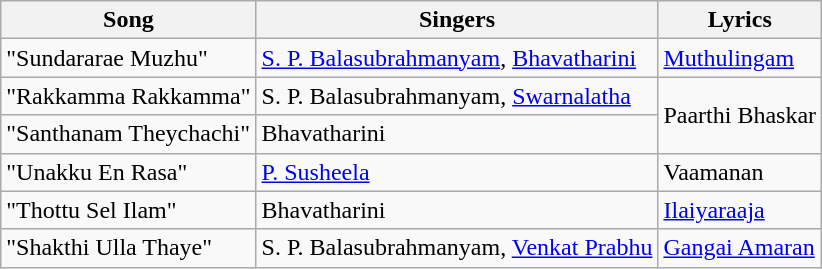<table class="wikitable">
<tr>
<th>Song</th>
<th>Singers</th>
<th>Lyrics</th>
</tr>
<tr>
<td>"Sundararae Muzhu"</td>
<td><a href='#'>S. P. Balasubrahmanyam</a>, <a href='#'>Bhavatharini</a></td>
<td><a href='#'>Muthulingam</a></td>
</tr>
<tr>
<td>"Rakkamma Rakkamma"</td>
<td>S. P. Balasubrahmanyam, <a href='#'>Swarnalatha</a></td>
<td rowspan=2>Paarthi Bhaskar</td>
</tr>
<tr>
<td>"Santhanam Theychachi"</td>
<td>Bhavatharini</td>
</tr>
<tr>
<td>"Unakku En Rasa"</td>
<td><a href='#'>P. Susheela</a></td>
<td>Vaamanan</td>
</tr>
<tr>
<td>"Thottu Sel Ilam"</td>
<td>Bhavatharini</td>
<td><a href='#'>Ilaiyaraaja</a></td>
</tr>
<tr>
<td>"Shakthi Ulla Thaye"</td>
<td>S. P. Balasubrahmanyam, <a href='#'>Venkat Prabhu</a></td>
<td><a href='#'>Gangai Amaran</a></td>
</tr>
</table>
